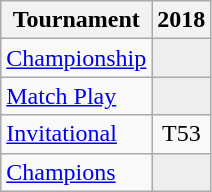<table class="wikitable" style="text-align:center;">
<tr>
<th>Tournament</th>
<th>2018</th>
</tr>
<tr>
<td align="left"><a href='#'>Championship</a></td>
<td style="background:#eeeeee;"></td>
</tr>
<tr>
<td align="left"><a href='#'>Match Play</a></td>
<td style="background:#eeeeee;"></td>
</tr>
<tr>
<td align="left"><a href='#'>Invitational</a></td>
<td>T53</td>
</tr>
<tr>
<td align="left"><a href='#'>Champions</a></td>
<td style="background:#eeeeee;"></td>
</tr>
</table>
